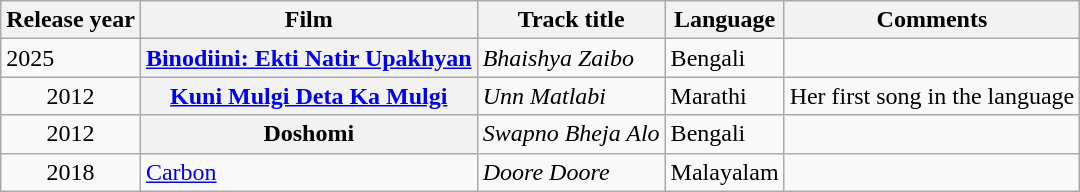<table class="wikitable sortable plainrowheaders">
<tr>
<th scope="col">Release year</th>
<th scope="col">Film</th>
<th scope="col" class="unsortable">Track title</th>
<th scope="col">Language</th>
<th scope="col" class="unsortable">Comments</th>
</tr>
<tr>
<td>2025</td>
<th><a href='#'>Binodiini: Ekti Natir Upakhyan</a></th>
<td><em>Bhaishya Zaibo</em></td>
<td>Bengali</td>
<td></td>
</tr>
<tr>
<td align="center">2012</td>
<th scope="row"><a href='#'>Kuni Mulgi Deta Ka Mulgi</a></th>
<td><em>Unn Matlabi</em></td>
<td>Marathi</td>
<td>Her first song in the language</td>
</tr>
<tr>
<td align="center">2012</td>
<th scope="row">Doshomi</th>
<td><em>Swapno Bheja Alo</em></td>
<td>Bengali</td>
<td></td>
</tr>
<tr>
<td align="center">2018</td>
<td scope="row"><a href='#'>Carbon</a></td>
<td><em>Doore Doore</em></td>
<td>Malayalam</td>
<td></td>
</tr>
</table>
